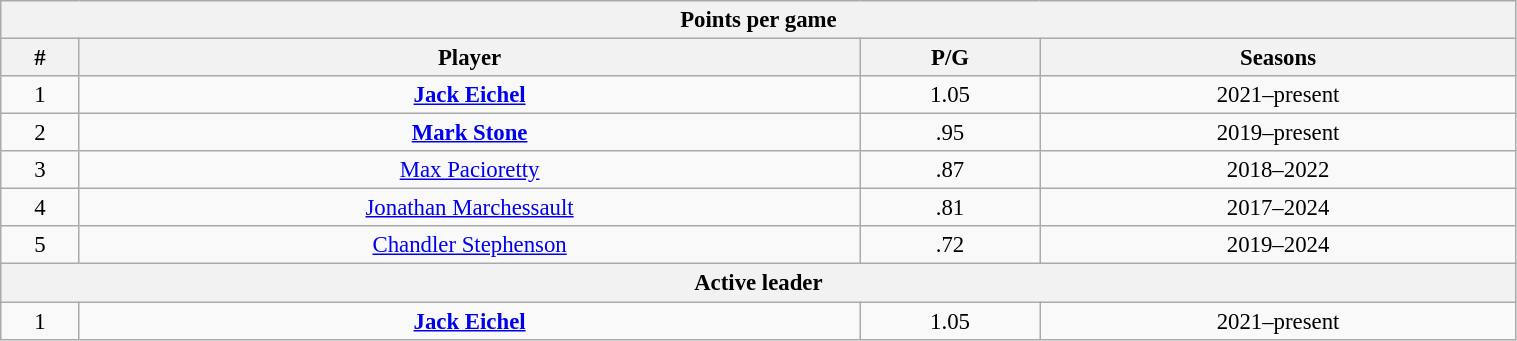<table class="wikitable" style="text-align: center; font-size: 95%" width="80%">
<tr>
<th colspan="4">Points per game</th>
</tr>
<tr>
<th>#</th>
<th>Player</th>
<th>P/G</th>
<th>Seasons</th>
</tr>
<tr>
<td>1</td>
<td><strong><a href='#'>Jack Eichel</a></strong></td>
<td>1.05</td>
<td>2021–present</td>
</tr>
<tr>
<td>2</td>
<td><strong><a href='#'>Mark Stone</a></strong></td>
<td>.95</td>
<td>2019–present</td>
</tr>
<tr>
<td>3</td>
<td><a href='#'>Max Pacioretty</a></td>
<td>.87</td>
<td>2018–2022</td>
</tr>
<tr>
<td>4</td>
<td><a href='#'>Jonathan Marchessault</a></td>
<td>.81</td>
<td>2017–2024</td>
</tr>
<tr>
<td>5</td>
<td><a href='#'>Chandler Stephenson</a></td>
<td>.72</td>
<td>2019–2024</td>
</tr>
<tr>
<th colspan="4">Active leader</th>
</tr>
<tr>
<td>1</td>
<td><strong><a href='#'>Jack Eichel</a></strong></td>
<td>1.05</td>
<td>2021–present</td>
</tr>
</table>
